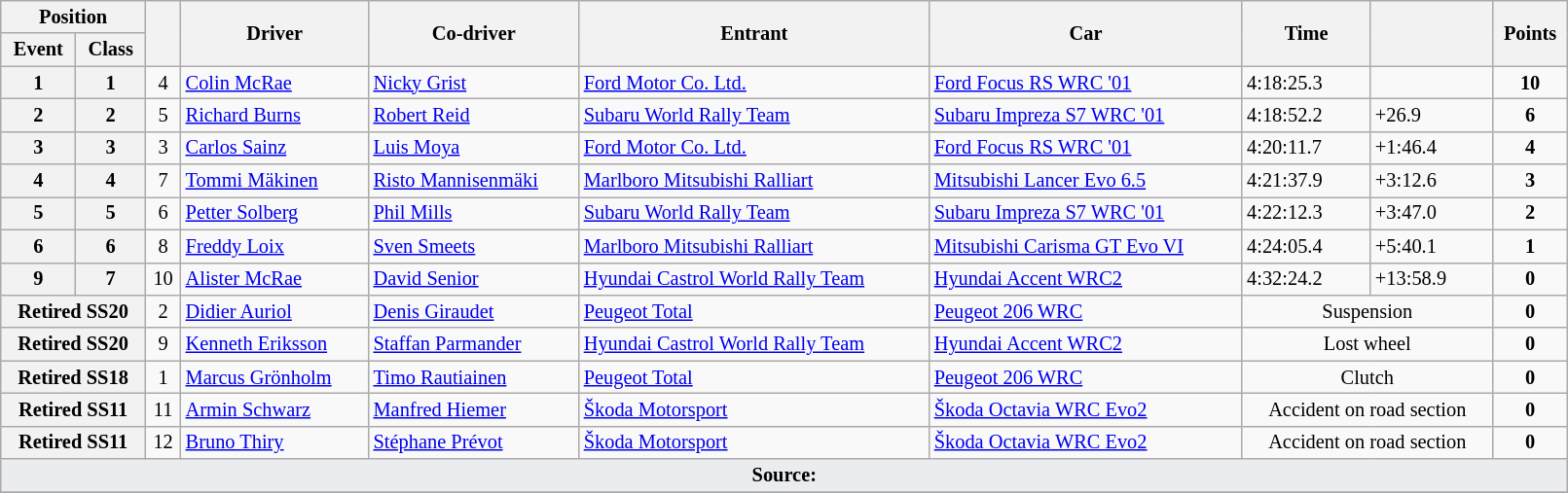<table class="wikitable" width=85% style="font-size: 85%;">
<tr>
<th colspan="2">Position</th>
<th rowspan="2"></th>
<th rowspan="2">Driver</th>
<th rowspan="2">Co-driver</th>
<th rowspan="2">Entrant</th>
<th rowspan="2">Car</th>
<th rowspan="2">Time</th>
<th rowspan="2"></th>
<th rowspan="2">Points</th>
</tr>
<tr>
<th>Event</th>
<th>Class</th>
</tr>
<tr>
<th>1</th>
<th>1</th>
<td align="center">4</td>
<td> <a href='#'>Colin McRae</a></td>
<td> <a href='#'>Nicky Grist</a></td>
<td> <a href='#'>Ford Motor Co. Ltd.</a></td>
<td><a href='#'>Ford Focus RS WRC '01</a></td>
<td>4:18:25.3</td>
<td></td>
<td align="center"><strong>10</strong></td>
</tr>
<tr>
<th>2</th>
<th>2</th>
<td align="center">5</td>
<td> <a href='#'>Richard Burns</a></td>
<td> <a href='#'>Robert Reid</a></td>
<td> <a href='#'>Subaru World Rally Team</a></td>
<td><a href='#'>Subaru Impreza S7 WRC '01</a></td>
<td>4:18:52.2</td>
<td>+26.9</td>
<td align="center"><strong>6</strong></td>
</tr>
<tr>
<th>3</th>
<th>3</th>
<td align="center">3</td>
<td> <a href='#'>Carlos Sainz</a></td>
<td> <a href='#'>Luis Moya</a></td>
<td> <a href='#'>Ford Motor Co. Ltd.</a></td>
<td><a href='#'>Ford Focus RS WRC '01</a></td>
<td>4:20:11.7</td>
<td>+1:46.4</td>
<td align="center"><strong>4</strong></td>
</tr>
<tr>
<th>4</th>
<th>4</th>
<td align="center">7</td>
<td> <a href='#'>Tommi Mäkinen</a></td>
<td> <a href='#'>Risto Mannisenmäki</a></td>
<td> <a href='#'>Marlboro Mitsubishi Ralliart</a></td>
<td><a href='#'>Mitsubishi Lancer Evo 6.5</a></td>
<td>4:21:37.9</td>
<td>+3:12.6</td>
<td align="center"><strong>3</strong></td>
</tr>
<tr>
<th>5</th>
<th>5</th>
<td align="center">6</td>
<td> <a href='#'>Petter Solberg</a></td>
<td> <a href='#'>Phil Mills</a></td>
<td> <a href='#'>Subaru World Rally Team</a></td>
<td><a href='#'>Subaru Impreza S7 WRC '01</a></td>
<td>4:22:12.3</td>
<td>+3:47.0</td>
<td align="center"><strong>2</strong></td>
</tr>
<tr>
<th>6</th>
<th>6</th>
<td align="center">8</td>
<td> <a href='#'>Freddy Loix</a></td>
<td> <a href='#'>Sven Smeets</a></td>
<td> <a href='#'>Marlboro Mitsubishi Ralliart</a></td>
<td><a href='#'>Mitsubishi Carisma GT Evo VI</a></td>
<td>4:24:05.4</td>
<td>+5:40.1</td>
<td align="center"><strong>1</strong></td>
</tr>
<tr>
<th>9</th>
<th>7</th>
<td align="center">10</td>
<td> <a href='#'>Alister McRae</a></td>
<td> <a href='#'>David Senior</a></td>
<td> <a href='#'>Hyundai Castrol World Rally Team</a></td>
<td><a href='#'>Hyundai Accent WRC2</a></td>
<td>4:32:24.2</td>
<td>+13:58.9</td>
<td align="center"><strong>0</strong></td>
</tr>
<tr>
<th colspan="2">Retired SS20</th>
<td align="center">2</td>
<td> <a href='#'>Didier Auriol</a></td>
<td> <a href='#'>Denis Giraudet</a></td>
<td> <a href='#'>Peugeot Total</a></td>
<td><a href='#'>Peugeot 206 WRC</a></td>
<td align="center" colspan="2">Suspension</td>
<td align="center"><strong>0</strong></td>
</tr>
<tr>
<th colspan="2">Retired SS20</th>
<td align="center">9</td>
<td> <a href='#'>Kenneth Eriksson</a></td>
<td> <a href='#'>Staffan Parmander</a></td>
<td> <a href='#'>Hyundai Castrol World Rally Team</a></td>
<td><a href='#'>Hyundai Accent WRC2</a></td>
<td align="center" colspan="2">Lost wheel</td>
<td align="center"><strong>0</strong></td>
</tr>
<tr>
<th colspan="2">Retired SS18</th>
<td align="center">1</td>
<td> <a href='#'>Marcus Grönholm</a></td>
<td> <a href='#'>Timo Rautiainen</a></td>
<td> <a href='#'>Peugeot Total</a></td>
<td><a href='#'>Peugeot 206 WRC</a></td>
<td align="center" colspan="2">Clutch</td>
<td align="center"><strong>0</strong></td>
</tr>
<tr>
<th colspan="2">Retired SS11</th>
<td align="center">11</td>
<td> <a href='#'>Armin Schwarz</a></td>
<td> <a href='#'>Manfred Hiemer</a></td>
<td> <a href='#'>Škoda Motorsport</a></td>
<td><a href='#'>Škoda Octavia WRC Evo2</a></td>
<td align="center" colspan="2">Accident on road section</td>
<td align="center"><strong>0</strong></td>
</tr>
<tr>
<th colspan="2">Retired SS11</th>
<td align="center">12</td>
<td> <a href='#'>Bruno Thiry</a></td>
<td> <a href='#'>Stéphane Prévot</a></td>
<td> <a href='#'>Škoda Motorsport</a></td>
<td><a href='#'>Škoda Octavia WRC Evo2</a></td>
<td align="center" colspan="2">Accident on road section</td>
<td align="center"><strong>0</strong></td>
</tr>
<tr>
<td style="background-color:#EAECF0; text-align:center" colspan="10"><strong>Source:</strong></td>
</tr>
<tr>
</tr>
</table>
